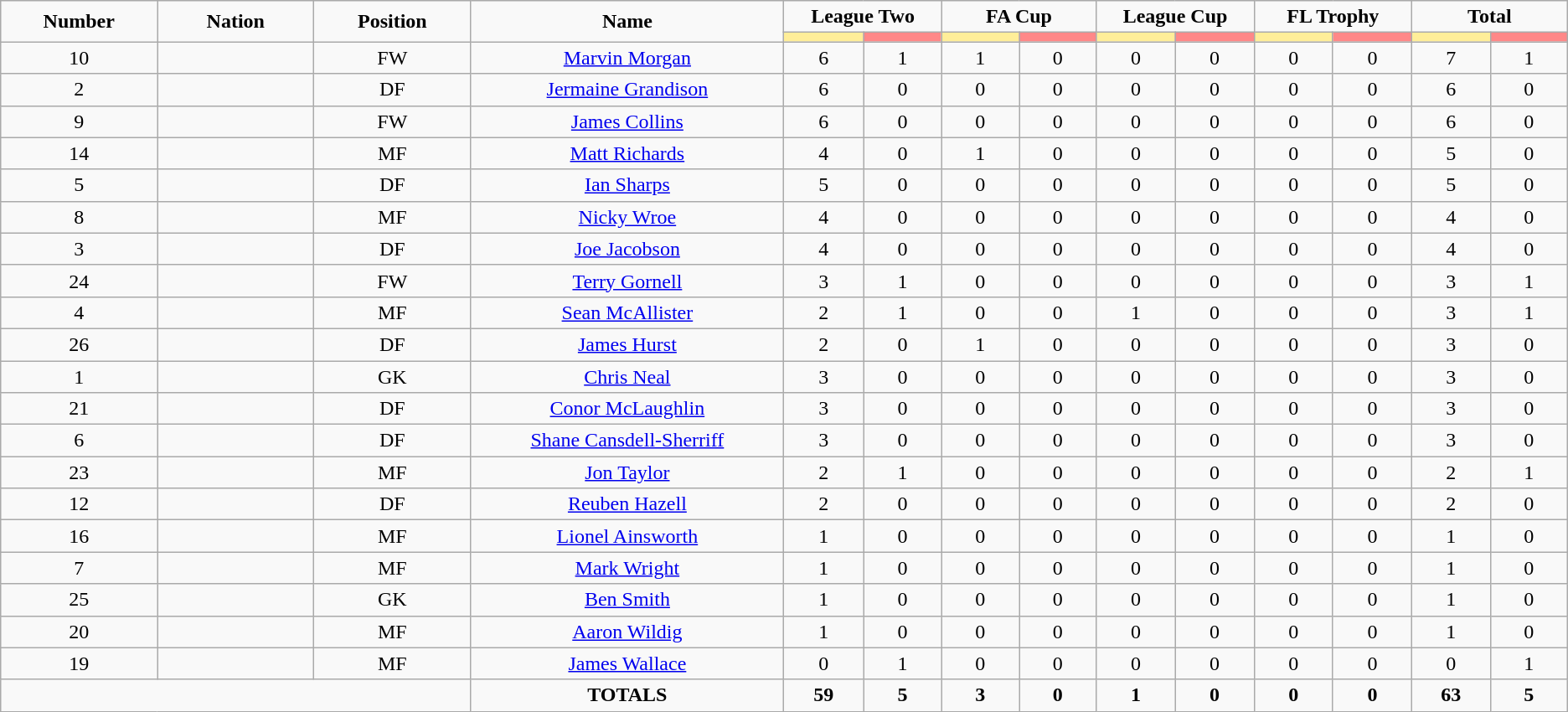<table class="wikitable" style="text-align:center;">
<tr style="text-align:center;">
<td rowspan="2"  style="width:10%; "><strong>Number</strong></td>
<td rowspan="2"  style="width:10%; "><strong>Nation</strong></td>
<td rowspan="2"  style="width:10%; "><strong>Position</strong></td>
<td rowspan="2"  style="width:20%; "><strong>Name</strong></td>
<td colspan="2"><strong>League Two</strong></td>
<td colspan="2"><strong>FA Cup</strong></td>
<td colspan="2"><strong>League Cup</strong></td>
<td colspan="2"><strong>FL Trophy</strong></td>
<td colspan="2"><strong>Total</strong></td>
</tr>
<tr>
<th style="width:60px; background:#fe9;"></th>
<th style="width:60px; background:#ff8888;"></th>
<th style="width:60px; background:#fe9;"></th>
<th style="width:60px; background:#ff8888;"></th>
<th style="width:60px; background:#fe9;"></th>
<th style="width:60px; background:#ff8888;"></th>
<th style="width:60px; background:#fe9;"></th>
<th style="width:60px; background:#ff8888;"></th>
<th style="width:60px; background:#fe9;"></th>
<th style="width:60px; background:#ff8888;"></th>
</tr>
<tr>
<td>10</td>
<td></td>
<td>FW</td>
<td><a href='#'>Marvin Morgan</a></td>
<td>6</td>
<td>1</td>
<td>1</td>
<td>0</td>
<td>0</td>
<td>0</td>
<td>0</td>
<td>0</td>
<td>7</td>
<td>1</td>
</tr>
<tr>
<td>2</td>
<td></td>
<td>DF</td>
<td><a href='#'>Jermaine Grandison</a></td>
<td>6</td>
<td>0</td>
<td>0</td>
<td>0</td>
<td>0</td>
<td>0</td>
<td>0</td>
<td>0</td>
<td>6</td>
<td>0</td>
</tr>
<tr>
<td>9</td>
<td></td>
<td>FW</td>
<td><a href='#'>James Collins</a></td>
<td>6</td>
<td>0</td>
<td>0</td>
<td>0</td>
<td>0</td>
<td>0</td>
<td>0</td>
<td>0</td>
<td>6</td>
<td>0</td>
</tr>
<tr>
<td>14</td>
<td></td>
<td>MF</td>
<td><a href='#'>Matt Richards</a></td>
<td>4</td>
<td>0</td>
<td>1</td>
<td>0</td>
<td>0</td>
<td>0</td>
<td>0</td>
<td>0</td>
<td>5</td>
<td>0</td>
</tr>
<tr>
<td>5</td>
<td></td>
<td>DF</td>
<td><a href='#'>Ian Sharps</a></td>
<td>5</td>
<td>0</td>
<td>0</td>
<td>0</td>
<td>0</td>
<td>0</td>
<td>0</td>
<td>0</td>
<td>5</td>
<td>0</td>
</tr>
<tr>
<td>8</td>
<td></td>
<td>MF</td>
<td><a href='#'>Nicky Wroe</a></td>
<td>4</td>
<td>0</td>
<td>0</td>
<td>0</td>
<td>0</td>
<td>0</td>
<td>0</td>
<td>0</td>
<td>4</td>
<td>0</td>
</tr>
<tr>
<td>3</td>
<td></td>
<td>DF</td>
<td><a href='#'>Joe Jacobson</a></td>
<td>4</td>
<td>0</td>
<td>0</td>
<td>0</td>
<td>0</td>
<td>0</td>
<td>0</td>
<td>0</td>
<td>4</td>
<td>0</td>
</tr>
<tr>
<td>24</td>
<td></td>
<td>FW</td>
<td><a href='#'>Terry Gornell</a></td>
<td>3</td>
<td>1</td>
<td>0</td>
<td>0</td>
<td>0</td>
<td>0</td>
<td>0</td>
<td>0</td>
<td>3</td>
<td>1</td>
</tr>
<tr>
<td>4</td>
<td></td>
<td>MF</td>
<td><a href='#'>Sean McAllister</a></td>
<td>2</td>
<td>1</td>
<td>0</td>
<td>0</td>
<td>1</td>
<td>0</td>
<td>0</td>
<td>0</td>
<td>3</td>
<td>1</td>
</tr>
<tr>
<td>26</td>
<td></td>
<td>DF</td>
<td><a href='#'>James Hurst</a></td>
<td>2</td>
<td>0</td>
<td>1</td>
<td>0</td>
<td>0</td>
<td>0</td>
<td>0</td>
<td>0</td>
<td>3</td>
<td>0</td>
</tr>
<tr>
<td>1</td>
<td></td>
<td>GK</td>
<td><a href='#'>Chris Neal</a></td>
<td>3</td>
<td>0</td>
<td>0</td>
<td>0</td>
<td>0</td>
<td>0</td>
<td>0</td>
<td>0</td>
<td>3</td>
<td>0</td>
</tr>
<tr>
<td>21</td>
<td></td>
<td>DF</td>
<td><a href='#'>Conor McLaughlin</a></td>
<td>3</td>
<td>0</td>
<td>0</td>
<td>0</td>
<td>0</td>
<td>0</td>
<td>0</td>
<td>0</td>
<td>3</td>
<td>0</td>
</tr>
<tr>
<td>6</td>
<td></td>
<td>DF</td>
<td><a href='#'>Shane Cansdell-Sherriff</a></td>
<td>3</td>
<td>0</td>
<td>0</td>
<td>0</td>
<td>0</td>
<td>0</td>
<td>0</td>
<td>0</td>
<td>3</td>
<td>0</td>
</tr>
<tr>
<td>23</td>
<td></td>
<td>MF</td>
<td><a href='#'>Jon Taylor</a></td>
<td>2</td>
<td>1</td>
<td>0</td>
<td>0</td>
<td>0</td>
<td>0</td>
<td>0</td>
<td>0</td>
<td>2</td>
<td>1</td>
</tr>
<tr>
<td>12</td>
<td></td>
<td>DF</td>
<td><a href='#'>Reuben Hazell</a></td>
<td>2</td>
<td>0</td>
<td>0</td>
<td>0</td>
<td>0</td>
<td>0</td>
<td>0</td>
<td>0</td>
<td>2</td>
<td>0</td>
</tr>
<tr>
<td>16</td>
<td></td>
<td>MF</td>
<td><a href='#'>Lionel Ainsworth</a></td>
<td>1</td>
<td>0</td>
<td>0</td>
<td>0</td>
<td>0</td>
<td>0</td>
<td>0</td>
<td>0</td>
<td>1</td>
<td>0</td>
</tr>
<tr>
<td>7</td>
<td></td>
<td>MF</td>
<td><a href='#'>Mark Wright</a></td>
<td>1</td>
<td>0</td>
<td>0</td>
<td>0</td>
<td>0</td>
<td>0</td>
<td>0</td>
<td>0</td>
<td>1</td>
<td>0</td>
</tr>
<tr>
<td>25</td>
<td></td>
<td>GK</td>
<td><a href='#'>Ben Smith</a></td>
<td>1</td>
<td>0</td>
<td>0</td>
<td>0</td>
<td>0</td>
<td>0</td>
<td>0</td>
<td>0</td>
<td>1</td>
<td>0</td>
</tr>
<tr>
<td>20</td>
<td></td>
<td>MF</td>
<td><a href='#'>Aaron Wildig</a></td>
<td>1</td>
<td>0</td>
<td>0</td>
<td>0</td>
<td>0</td>
<td>0</td>
<td>0</td>
<td>0</td>
<td>1</td>
<td>0</td>
</tr>
<tr>
<td>19</td>
<td></td>
<td>MF</td>
<td><a href='#'>James Wallace</a></td>
<td>0</td>
<td>1</td>
<td>0</td>
<td>0</td>
<td>0</td>
<td>0</td>
<td>0</td>
<td>0</td>
<td>0</td>
<td>1</td>
</tr>
<tr>
<td colspan="3"></td>
<td><strong>TOTALS</strong></td>
<td><strong>59</strong></td>
<td><strong>5</strong></td>
<td><strong>3</strong></td>
<td><strong>0</strong></td>
<td><strong>1</strong></td>
<td><strong>0</strong></td>
<td><strong>0</strong></td>
<td><strong>0</strong></td>
<td><strong>63</strong></td>
<td><strong>5</strong></td>
</tr>
</table>
